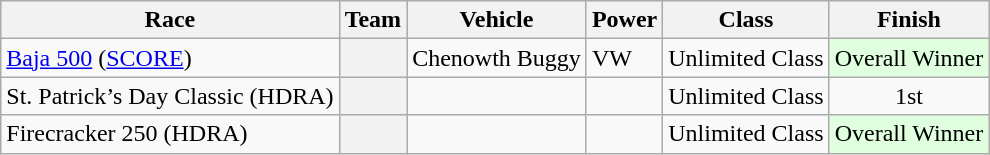<table class="wikitable">
<tr>
<th>Race</th>
<th>Team</th>
<th>Vehicle</th>
<th>Power</th>
<th>Class</th>
<th>Finish</th>
</tr>
<tr>
<td><a href='#'>Baja 500</a> (<a href='#'>SCORE</a>)</td>
<th></th>
<td>Chenowth Buggy</td>
<td>VW</td>
<td align=center>Unlimited Class</td>
<td align=center style="background:#DFFFDF;">Overall Winner</td>
</tr>
<tr>
<td>St. Patrick’s Day Classic (HDRA)</td>
<th></th>
<td></td>
<td></td>
<td align=center>Unlimited Class</td>
<td align=center>1st</td>
</tr>
<tr>
<td>Firecracker 250 (HDRA)</td>
<th></th>
<td></td>
<td></td>
<td align=center>Unlimited Class</td>
<td align=center style="background:#DFFFDF;">Overall Winner</td>
</tr>
</table>
